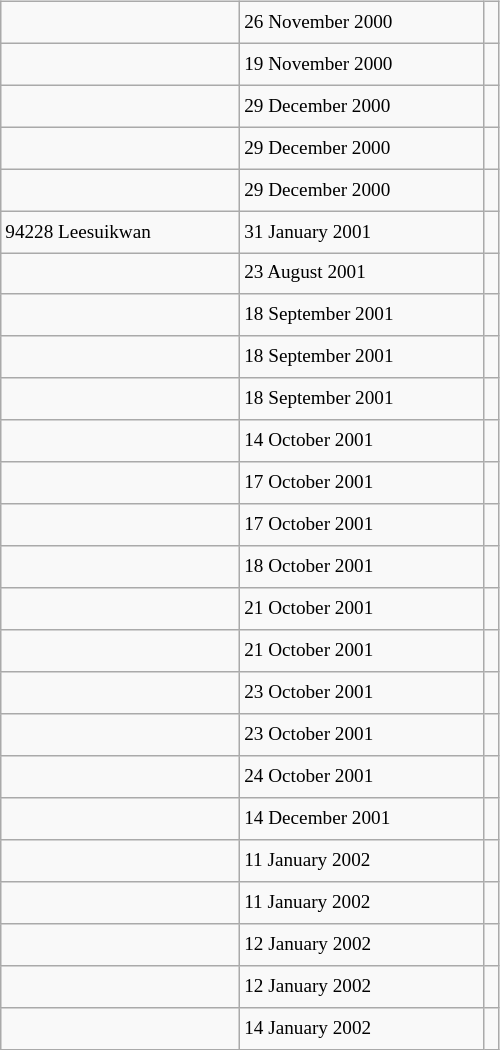<table class="wikitable" style="font-size: 80%; float: left; width: 26em; margin-right: 1em; height: 700px">
<tr>
<td></td>
<td>26 November 2000</td>
<td></td>
</tr>
<tr>
<td></td>
<td>19 November 2000</td>
<td></td>
</tr>
<tr>
<td></td>
<td>29 December 2000</td>
<td></td>
</tr>
<tr>
<td></td>
<td>29 December 2000</td>
<td></td>
</tr>
<tr>
<td></td>
<td>29 December 2000</td>
<td></td>
</tr>
<tr>
<td>94228 Leesuikwan</td>
<td>31 January 2001</td>
<td></td>
</tr>
<tr>
<td></td>
<td>23 August 2001</td>
<td></td>
</tr>
<tr>
<td></td>
<td>18 September 2001</td>
<td></td>
</tr>
<tr>
<td></td>
<td>18 September 2001</td>
<td></td>
</tr>
<tr>
<td></td>
<td>18 September 2001</td>
<td></td>
</tr>
<tr>
<td></td>
<td>14 October 2001</td>
<td></td>
</tr>
<tr>
<td></td>
<td>17 October 2001</td>
<td></td>
</tr>
<tr>
<td></td>
<td>17 October 2001</td>
<td></td>
</tr>
<tr>
<td></td>
<td>18 October 2001</td>
<td></td>
</tr>
<tr>
<td></td>
<td>21 October 2001</td>
<td></td>
</tr>
<tr>
<td></td>
<td>21 October 2001</td>
<td></td>
</tr>
<tr>
<td></td>
<td>23 October 2001</td>
<td></td>
</tr>
<tr>
<td></td>
<td>23 October 2001</td>
<td></td>
</tr>
<tr>
<td></td>
<td>24 October 2001</td>
<td></td>
</tr>
<tr>
<td></td>
<td>14 December 2001</td>
<td></td>
</tr>
<tr>
<td></td>
<td>11 January 2002</td>
<td></td>
</tr>
<tr>
<td></td>
<td>11 January 2002</td>
<td></td>
</tr>
<tr>
<td></td>
<td>12 January 2002</td>
<td></td>
</tr>
<tr>
<td></td>
<td>12 January 2002</td>
<td></td>
</tr>
<tr>
<td></td>
<td>14 January 2002</td>
<td></td>
</tr>
</table>
